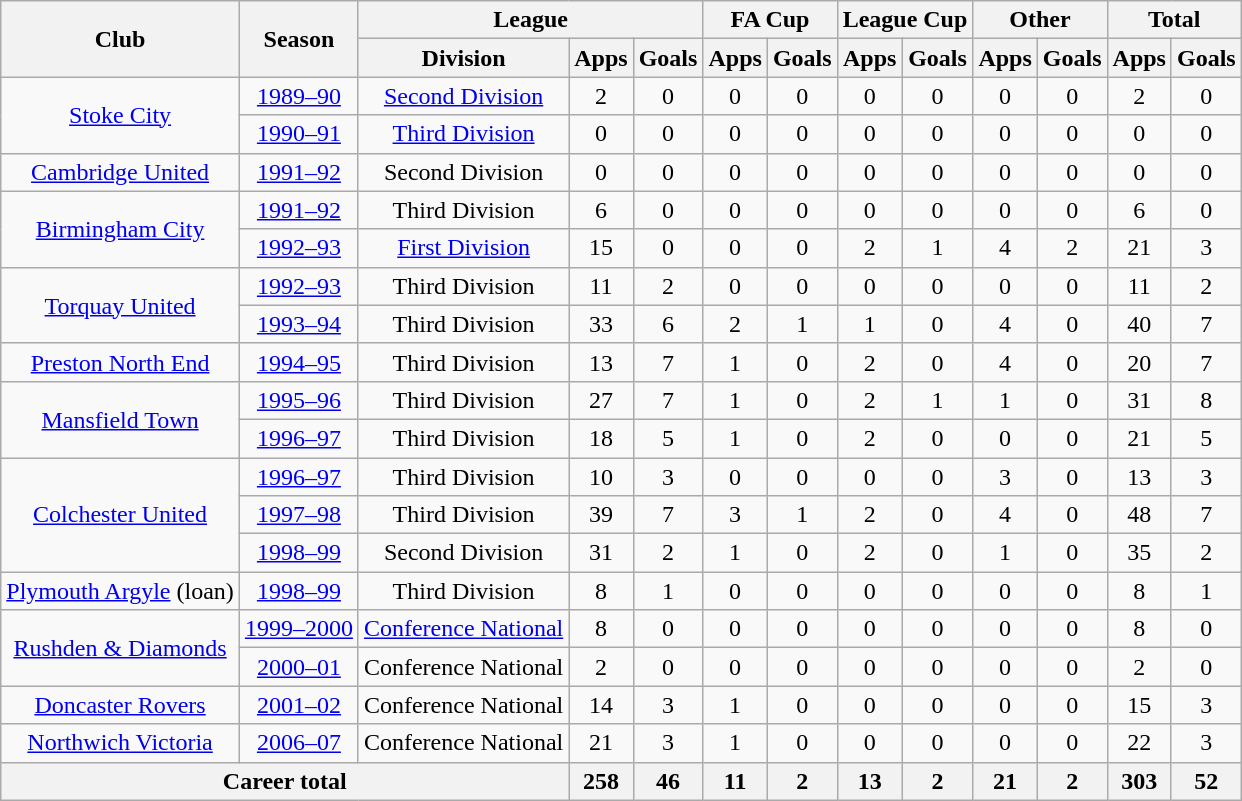<table class="wikitable" style="text-align: center;">
<tr>
<th rowspan="2">Club</th>
<th rowspan="2">Season</th>
<th colspan="3">League</th>
<th colspan="2">FA Cup</th>
<th colspan="2">League Cup</th>
<th colspan="2">Other</th>
<th colspan="2">Total</th>
</tr>
<tr>
<th>Division</th>
<th>Apps</th>
<th>Goals</th>
<th>Apps</th>
<th>Goals</th>
<th>Apps</th>
<th>Goals</th>
<th>Apps</th>
<th>Goals</th>
<th>Apps</th>
<th>Goals</th>
</tr>
<tr>
<td rowspan="2"><a href='#'>Stoke City</a></td>
<td><a href='#'>1989–90</a></td>
<td><a href='#'>Second Division</a></td>
<td>2</td>
<td>0</td>
<td>0</td>
<td>0</td>
<td>0</td>
<td>0</td>
<td>0</td>
<td>0</td>
<td>2</td>
<td>0</td>
</tr>
<tr>
<td><a href='#'>1990–91</a></td>
<td><a href='#'>Third Division</a></td>
<td>0</td>
<td>0</td>
<td>0</td>
<td>0</td>
<td>0</td>
<td>0</td>
<td>0</td>
<td>0</td>
<td>0</td>
<td>0</td>
</tr>
<tr>
<td><a href='#'>Cambridge United</a></td>
<td><a href='#'>1991–92</a></td>
<td>Second Division</td>
<td>0</td>
<td>0</td>
<td>0</td>
<td>0</td>
<td>0</td>
<td>0</td>
<td>0</td>
<td>0</td>
<td>0</td>
<td>0</td>
</tr>
<tr>
<td rowspan="2"><a href='#'>Birmingham City</a></td>
<td><a href='#'>1991–92</a></td>
<td>Third Division</td>
<td>6</td>
<td>0</td>
<td>0</td>
<td>0</td>
<td>0</td>
<td>0</td>
<td>0</td>
<td>0</td>
<td>6</td>
<td>0</td>
</tr>
<tr>
<td><a href='#'>1992–93</a></td>
<td><a href='#'>First Division</a></td>
<td>15</td>
<td>0</td>
<td>0</td>
<td>0</td>
<td>2</td>
<td>1</td>
<td>4</td>
<td>2</td>
<td>21</td>
<td>3</td>
</tr>
<tr>
<td rowspan="2"><a href='#'>Torquay United</a></td>
<td><a href='#'>1992–93</a></td>
<td>Third Division</td>
<td>11</td>
<td>2</td>
<td>0</td>
<td>0</td>
<td>0</td>
<td>0</td>
<td>0</td>
<td>0</td>
<td>11</td>
<td>2</td>
</tr>
<tr>
<td><a href='#'>1993–94</a></td>
<td>Third Division</td>
<td>33</td>
<td>6</td>
<td>2</td>
<td>1</td>
<td>1</td>
<td>0</td>
<td>4</td>
<td>0</td>
<td>40</td>
<td>7</td>
</tr>
<tr>
<td><a href='#'>Preston North End</a></td>
<td><a href='#'>1994–95</a></td>
<td>Third Division</td>
<td>13</td>
<td>7</td>
<td>1</td>
<td>0</td>
<td>2</td>
<td>0</td>
<td>4</td>
<td>0</td>
<td>20</td>
<td>7</td>
</tr>
<tr>
<td rowspan="2"><a href='#'>Mansfield Town</a></td>
<td><a href='#'>1995–96</a></td>
<td>Third Division</td>
<td>27</td>
<td>7</td>
<td>1</td>
<td>0</td>
<td>2</td>
<td>1</td>
<td>1</td>
<td>0</td>
<td>31</td>
<td>8</td>
</tr>
<tr>
<td><a href='#'>1996–97</a></td>
<td>Third Division</td>
<td>18</td>
<td>5</td>
<td>1</td>
<td>0</td>
<td>2</td>
<td>0</td>
<td>0</td>
<td>0</td>
<td>21</td>
<td>5</td>
</tr>
<tr>
<td rowspan="3"><a href='#'>Colchester United</a></td>
<td><a href='#'>1996–97</a></td>
<td>Third Division</td>
<td>10</td>
<td>3</td>
<td>0</td>
<td>0</td>
<td>0</td>
<td>0</td>
<td>3</td>
<td>0</td>
<td>13</td>
<td>3</td>
</tr>
<tr>
<td><a href='#'>1997–98</a></td>
<td>Third Division</td>
<td>39</td>
<td>7</td>
<td>3</td>
<td>1</td>
<td>2</td>
<td>0</td>
<td>4</td>
<td>0</td>
<td>48</td>
<td>7</td>
</tr>
<tr>
<td><a href='#'>1998–99</a></td>
<td>Second Division</td>
<td>31</td>
<td>2</td>
<td>1</td>
<td>0</td>
<td>2</td>
<td>0</td>
<td>1</td>
<td>0</td>
<td>35</td>
<td>2</td>
</tr>
<tr>
<td><a href='#'>Plymouth Argyle</a> (loan)</td>
<td><a href='#'>1998–99</a></td>
<td>Third Division</td>
<td>8</td>
<td>1</td>
<td>0</td>
<td>0</td>
<td>0</td>
<td>0</td>
<td>0</td>
<td>0</td>
<td>8</td>
<td>1</td>
</tr>
<tr>
<td rowspan="2"><a href='#'>Rushden & Diamonds</a></td>
<td><a href='#'>1999–2000</a></td>
<td><a href='#'>Conference National</a></td>
<td>8</td>
<td>0</td>
<td>0</td>
<td>0</td>
<td>0</td>
<td>0</td>
<td>0</td>
<td>0</td>
<td>8</td>
<td>0</td>
</tr>
<tr>
<td><a href='#'>2000–01</a></td>
<td>Conference National</td>
<td>2</td>
<td>0</td>
<td>0</td>
<td>0</td>
<td>0</td>
<td>0</td>
<td>0</td>
<td>0</td>
<td>2</td>
<td>0</td>
</tr>
<tr>
<td><a href='#'>Doncaster Rovers</a></td>
<td><a href='#'>2001–02</a></td>
<td>Conference National</td>
<td>14</td>
<td>3</td>
<td>1</td>
<td>0</td>
<td>0</td>
<td>0</td>
<td>0</td>
<td>0</td>
<td>15</td>
<td>3</td>
</tr>
<tr>
<td><a href='#'>Northwich Victoria</a></td>
<td><a href='#'>2006–07</a></td>
<td>Conference National</td>
<td>21</td>
<td>3</td>
<td>1</td>
<td>0</td>
<td>0</td>
<td>0</td>
<td>0</td>
<td>0</td>
<td>22</td>
<td>3</td>
</tr>
<tr>
<th colspan="3">Career total</th>
<th>258</th>
<th>46</th>
<th>11</th>
<th>2</th>
<th>13</th>
<th>2</th>
<th>21</th>
<th>2</th>
<th>303</th>
<th>52</th>
</tr>
</table>
